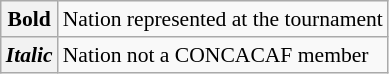<table class="wikitable" style="font-size:90%;">
<tr>
<th><strong>Bold</strong></th>
<td>Nation represented at the tournament</td>
</tr>
<tr>
<th><em>Italic</em></th>
<td>Nation not a CONCACAF member</td>
</tr>
</table>
